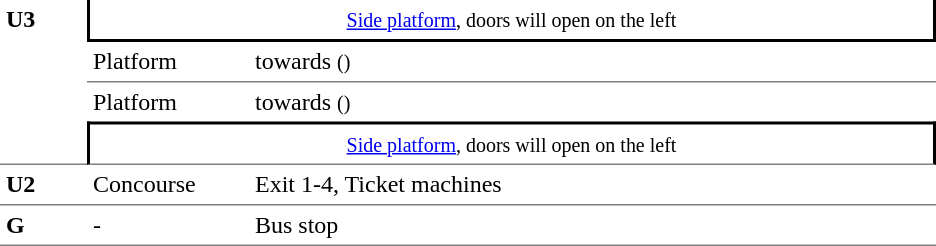<table table border=0 cellspacing=0 cellpadding=4>
<tr>
<td style="border-bottom:solid 1px gray;" rowspan=4 valign=top width=50><strong>U3</strong></td>
<td style = "border-right:solid 2px black;border-left:solid 2px black;border-bottom:solid 2px black;text-align:center;" colspan=2><small><a href='#'>Side platform</a>, doors will open on the left</small></td>
</tr>
<tr>
<td style = "border-bottom:solid 1px gray;" width=100>Platform </td>
<td style = "border-bottom:solid 1px gray;" width=450> towards  <small>()</small></td>
</tr>
<tr>
<td>Platform </td>
<td> towards  <small>()</small></td>
</tr>
<tr>
<td style = "border-top:solid 2px black;border-right:solid 2px black;border-left:solid 2px black;border-bottom:solid 1px gray;text-align:center;" colspan=2><small><a href='#'>Side platform</a>, doors will open on the left</small></td>
</tr>
<tr>
<td style = "border-bottom:solid 1px gray;" rowspan=1 valign=top><strong>U2</strong></td>
<td style = "border-bottom:solid 1px gray;" valign=top>Concourse</td>
<td style = "border-bottom:solid 1px gray;" valign=top>Exit 1-4, Ticket machines</td>
</tr>
<tr>
<td style = "border-bottom:solid 1px gray;" rowspan=1 valign=top><strong>G</strong></td>
<td style = "border-bottom:solid 1px gray;" valign=top>-</td>
<td style = "border-bottom:solid 1px gray;" valign=top>Bus stop</td>
</tr>
</table>
